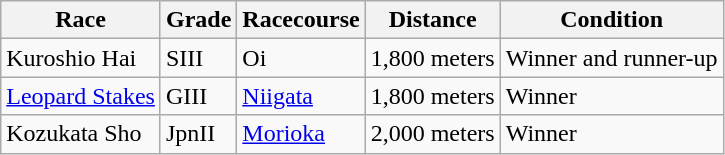<table class="wikitable">
<tr>
<th>Race</th>
<th>Grade</th>
<th>Racecourse</th>
<th>Distance</th>
<th>Condition</th>
</tr>
<tr>
<td>Kuroshio Hai</td>
<td>SIII</td>
<td>Oi</td>
<td>1,800 meters</td>
<td>Winner and runner-up</td>
</tr>
<tr>
<td><a href='#'>Leopard Stakes</a></td>
<td>GIII</td>
<td><a href='#'>Niigata</a></td>
<td>1,800 meters</td>
<td>Winner</td>
</tr>
<tr>
<td>Kozukata Sho</td>
<td>JpnII</td>
<td><a href='#'>Morioka</a></td>
<td>2,000 meters</td>
<td>Winner</td>
</tr>
</table>
